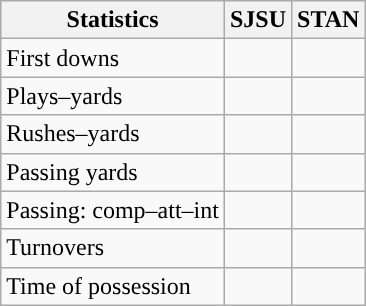<table class="wikitable" style="float:left">
<tr>
<th>Statistics</th>
<th>SJSU</th>
<th>STAN</th>
</tr>
<tr>
<td>First downs</td>
<td></td>
<td></td>
</tr>
<tr>
<td>Plays–yards</td>
<td></td>
<td></td>
</tr>
<tr>
<td>Rushes–yards</td>
<td></td>
<td></td>
</tr>
<tr>
<td>Passing yards</td>
<td></td>
<td></td>
</tr>
<tr>
<td>Passing: comp–att–int</td>
<td></td>
<td></td>
</tr>
<tr>
<td>Turnovers</td>
<td></td>
<td></td>
</tr>
<tr>
<td>Time of possession</td>
<td></td>
<td></td>
</tr>
</table>
